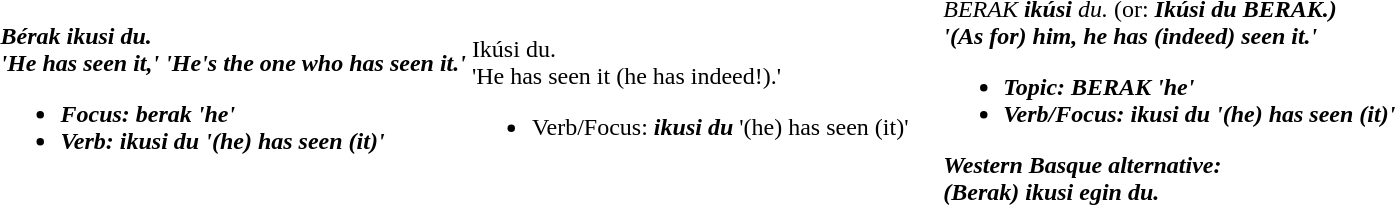<table>
<tr>
<td width="30%";><br><strong><em>Bérak<strong> ikusi du.<em><br></em> 'He<em> has seen it,' 'He's the one who has seen it.'<ul><li>Focus: </em></strong>berak<strong><em> 'he'</li><li>Verb: </em>ikusi du<em> '(he) has seen (it)'</li></ul></td>
<td width="30%";><br></em></strong>Ikúsi</strong> du.</em><br>'He has seen it (he has indeed!).'<ul><li>Verb/Focus: <strong><em>ikusi du</em></strong> '(he) has seen (it)'</li></ul></td>
<td><br><em>BERAK <strong>ikúsi</strong> du.</em> (or: <strong><em>Ikúsi<strong> du BERAK.<em>)<br>'(As for) him, he has (indeed) seen it.'<ul><li>Topic: </em>BERAK<em> 'he'</li><li>Verb/Focus: </em></strong>ikusi du<strong><em> '(he) has seen (it)'</li></ul>Western Basque alternative:<br></em>(Berak) ikusi egin du.<em></td>
</tr>
</table>
